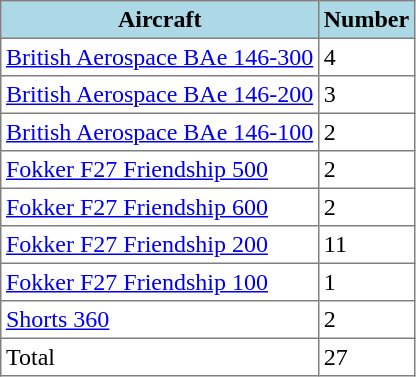<table class="toccolours" border="1" cellpadding="3" style="border-collapse:collapse">
<tr bgcolor=lightblue>
<th>Aircraft</th>
<th>Number</th>
</tr>
<tr>
<td><a href='#'>British Aerospace BAe 146-300</a></td>
<td>4</td>
</tr>
<tr>
<td><a href='#'>British Aerospace BAe 146-200</a></td>
<td>3</td>
</tr>
<tr>
<td><a href='#'>British Aerospace BAe 146-100</a></td>
<td>2</td>
</tr>
<tr>
<td><a href='#'>Fokker F27 Friendship 500</a></td>
<td>2</td>
</tr>
<tr>
<td><a href='#'>Fokker F27 Friendship 600</a></td>
<td>2</td>
</tr>
<tr>
<td><a href='#'>Fokker F27 Friendship 200</a></td>
<td>11</td>
</tr>
<tr>
<td><a href='#'>Fokker F27 Friendship 100</a></td>
<td>1</td>
</tr>
<tr>
<td><a href='#'>Shorts 360</a></td>
<td>2</td>
</tr>
<tr>
<td>Total</td>
<td>27</td>
</tr>
</table>
